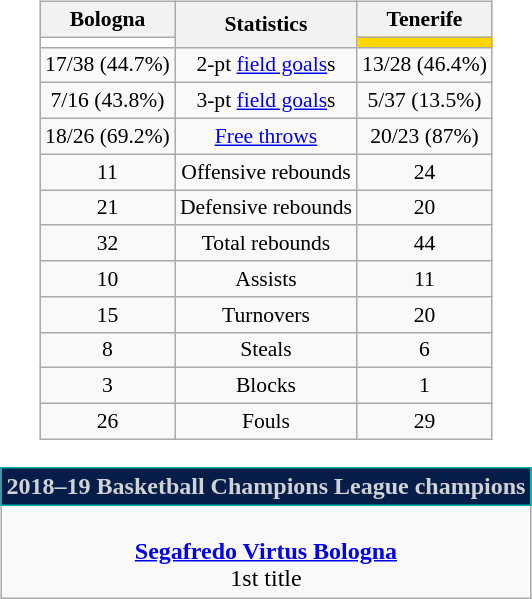<table style="width:100%;">
<tr>
<td valign=top align=right width=33%><br>













</td>
<td style="vertical-align:top; align:center; width:33%;"><br><table style="width:100%;">
<tr>
<td style="width=50%;"></td>
<td></td>
<td style="width=50%;"></td>
</tr>
</table>
<table class="wikitable" style="font-size:90%; text-align:center; margin:auto;" align=center>
<tr>
<th>Bologna</th>
<th rowspan=2>Statistics</th>
<th>Tenerife</th>
</tr>
<tr>
<td style="background:white;"></td>
<td style="background:#FFD700;"></td>
</tr>
<tr>
<td>17/38 (44.7%)</td>
<td>2-pt <a href='#'>field goals</a>s</td>
<td>13/28 (46.4%)</td>
</tr>
<tr>
<td>7/16 (43.8%)</td>
<td>3-pt <a href='#'>field goals</a>s</td>
<td>5/37 (13.5%)</td>
</tr>
<tr>
<td>18/26 (69.2%)</td>
<td><a href='#'>Free throws</a></td>
<td>20/23 (87%)</td>
</tr>
<tr>
<td>11</td>
<td>Offensive rebounds</td>
<td>24</td>
</tr>
<tr>
<td>21</td>
<td>Defensive rebounds</td>
<td>20</td>
</tr>
<tr>
<td>32</td>
<td>Total rebounds</td>
<td>44</td>
</tr>
<tr>
<td>10</td>
<td>Assists</td>
<td>11</td>
</tr>
<tr>
<td>15</td>
<td>Turnovers</td>
<td>20</td>
</tr>
<tr>
<td>8</td>
<td>Steals</td>
<td>6</td>
</tr>
<tr>
<td>3</td>
<td>Blocks</td>
<td>1</td>
</tr>
<tr>
<td>26</td>
<td>Fouls</td>
<td>29</td>
</tr>
</table>
<br><table class=wikitable style="text-align:center; margin:auto">
<tr>
<th style="background: #071D49; color: #D0D3D4; border: 1px solid #00B2A9;">2018–19 Basketball Champions League champions</th>
</tr>
<tr>
<td><br> <strong><a href='#'>Segafredo Virtus Bologna</a></strong><br>1st title</td>
</tr>
</table>
</td>
<td style="vertical-align:top; align:left; width:33%;"><br>













</td>
</tr>
</table>
